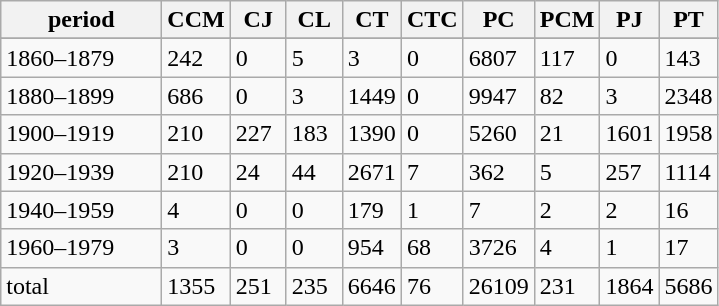<table class="wikitable sortable">
<tr>
<th scope="col" style="width: 100px;">period</th>
<th scope="col" style="width: 30px;">CCM</th>
<th scope="col" style="width: 30px;">CJ</th>
<th scope="col" style="width: 30px;">CL</th>
<th scope="col" style="width: 30px;">CT</th>
<th scope="col" style="width: 30px;">CTC</th>
<th scope="col" style="width: 30px;">PC</th>
<th scope="col" style="width: 30px;">PCM</th>
<th scope="col" style="width: 30px;">PJ</th>
<th scope="col" style="width: 30px;">PT</th>
</tr>
<tr>
</tr>
<tr>
<td>1860–1879</td>
<td>242</td>
<td>0</td>
<td>5</td>
<td>3</td>
<td>0</td>
<td>6807</td>
<td>117</td>
<td>0</td>
<td>143</td>
</tr>
<tr>
<td>1880–1899</td>
<td>686</td>
<td>0</td>
<td>3</td>
<td>1449</td>
<td>0</td>
<td>9947</td>
<td>82</td>
<td>3</td>
<td>2348</td>
</tr>
<tr>
<td>1900–1919</td>
<td>210</td>
<td>227</td>
<td>183</td>
<td>1390</td>
<td>0</td>
<td>5260</td>
<td>21</td>
<td>1601</td>
<td>1958</td>
</tr>
<tr>
<td>1920–1939</td>
<td>210</td>
<td>24</td>
<td>44</td>
<td>2671</td>
<td>7</td>
<td>362</td>
<td>5</td>
<td>257</td>
<td>1114</td>
</tr>
<tr>
<td>1940–1959</td>
<td>4</td>
<td>0</td>
<td>0</td>
<td>179</td>
<td>1</td>
<td>7</td>
<td>2</td>
<td>2</td>
<td>16</td>
</tr>
<tr>
<td>1960–1979</td>
<td>3</td>
<td>0</td>
<td>0</td>
<td>954</td>
<td>68</td>
<td>3726</td>
<td>4</td>
<td>1</td>
<td>17</td>
</tr>
<tr>
<td>total</td>
<td>1355</td>
<td>251</td>
<td>235</td>
<td>6646</td>
<td>76</td>
<td>26109</td>
<td>231</td>
<td>1864</td>
<td>5686</td>
</tr>
</table>
